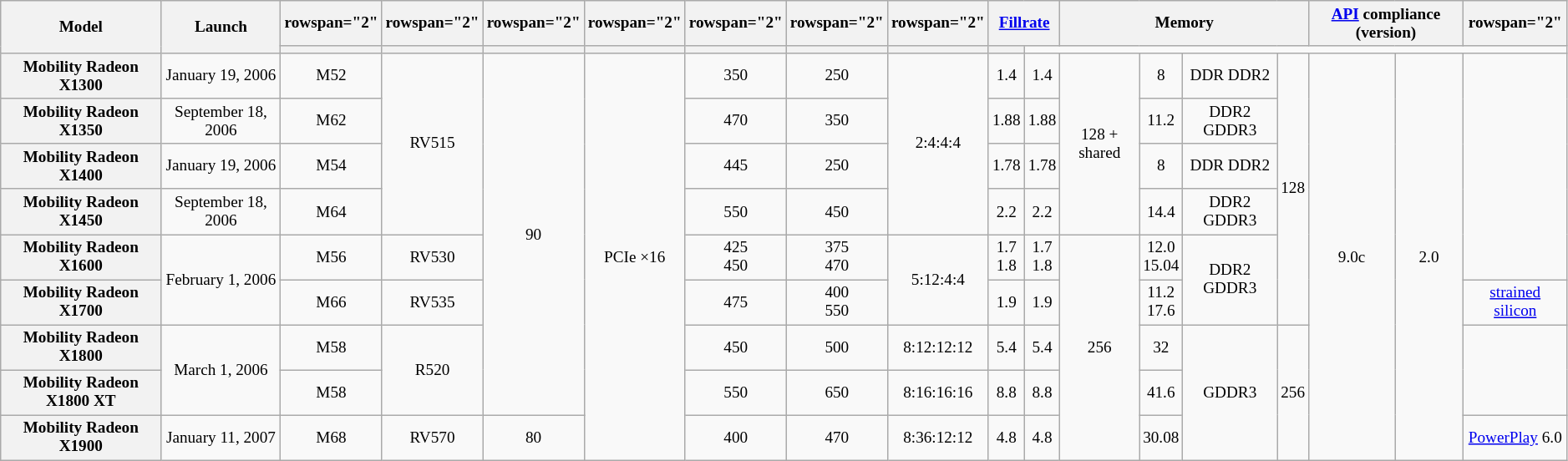<table class="mw-datatable wikitable sortable" style="font-size: 80%; text-align:center;">
<tr>
<th rowspan="2">Model</th>
<th rowspan="2">Launch</th>
<th>rowspan="2" </th>
<th>rowspan="2" </th>
<th>rowspan="2" </th>
<th>rowspan="2" </th>
<th>rowspan="2" </th>
<th>rowspan="2" </th>
<th>rowspan="2" </th>
<th colspan="2"><a href='#'>Fillrate</a></th>
<th colspan="4">Memory</th>
<th colspan="2"><a href='#'>API</a> compliance (version)</th>
<th>rowspan="2" </th>
</tr>
<tr>
<th></th>
<th></th>
<th></th>
<th></th>
<th></th>
<th></th>
<th></th>
<th></th>
</tr>
<tr>
<th>Mobility Radeon X1300</th>
<td>January 19, 2006</td>
<td>M52</td>
<td rowspan="4">RV515</td>
<td rowspan="8">90</td>
<td rowspan="9">PCIe ×16</td>
<td>350</td>
<td>250</td>
<td rowspan="4">2:4:4:4</td>
<td>1.4</td>
<td>1.4</td>
<td rowspan="4">128 + shared</td>
<td>8</td>
<td>DDR DDR2</td>
<td rowspan="6">128</td>
<td rowspan="9">9.0c</td>
<td rowspan="9">2.0</td>
<td rowspan="5"></td>
</tr>
<tr>
<th>Mobility Radeon X1350</th>
<td>September 18, 2006</td>
<td>M62</td>
<td>470</td>
<td>350</td>
<td>1.88</td>
<td>1.88</td>
<td>11.2</td>
<td>DDR2 GDDR3</td>
</tr>
<tr>
<th>Mobility Radeon X1400</th>
<td>January 19, 2006</td>
<td>M54</td>
<td>445</td>
<td>250</td>
<td>1.78</td>
<td>1.78</td>
<td>8</td>
<td>DDR DDR2</td>
</tr>
<tr>
<th>Mobility Radeon X1450</th>
<td>September 18, 2006</td>
<td>M64</td>
<td>550</td>
<td>450</td>
<td>2.2</td>
<td>2.2</td>
<td>14.4</td>
<td>DDR2 GDDR3</td>
</tr>
<tr>
<th>Mobility Radeon X1600</th>
<td rowspan="2">February 1, 2006</td>
<td>M56</td>
<td>RV530</td>
<td>425<br>450</td>
<td>375<br>470</td>
<td rowspan="2">5:12:4:4</td>
<td>1.7<br>1.8</td>
<td>1.7<br>1.8</td>
<td rowspan="5">256</td>
<td>12.0<br>15.04</td>
<td rowspan="2">DDR2<br>GDDR3</td>
</tr>
<tr>
<th>Mobility Radeon X1700</th>
<td>M66</td>
<td>RV535</td>
<td>475</td>
<td>400<br>550</td>
<td>1.9</td>
<td>1.9</td>
<td>11.2<br>17.6</td>
<td><a href='#'>strained silicon</a></td>
</tr>
<tr>
<th>Mobility Radeon X1800</th>
<td rowspan="2">March 1, 2006</td>
<td>M58</td>
<td rowspan="2">R520</td>
<td>450</td>
<td>500</td>
<td>8:12:12:12</td>
<td>5.4</td>
<td>5.4</td>
<td>32</td>
<td rowspan="3">GDDR3</td>
<td rowspan="3">256</td>
<td rowspan="2"></td>
</tr>
<tr>
<th>Mobility Radeon X1800 XT</th>
<td>M58</td>
<td>550</td>
<td>650</td>
<td>8:16:16:16</td>
<td>8.8</td>
<td>8.8</td>
<td>41.6</td>
</tr>
<tr>
<th>Mobility Radeon X1900</th>
<td>January 11, 2007</td>
<td>M68</td>
<td>RV570</td>
<td>80</td>
<td>400</td>
<td>470</td>
<td>8:36:12:12</td>
<td>4.8</td>
<td>4.8</td>
<td>30.08</td>
<td><a href='#'>PowerPlay</a> 6.0</td>
</tr>
</table>
